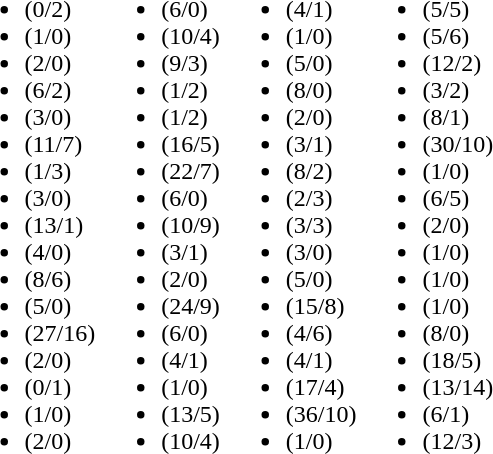<table>
<tr>
<td valign=top><br><ul><li> (0/2)</li><li> (1/0)</li><li> (2/0)</li><li> (6/2)</li><li> (3/0)</li><li> (11/7)</li><li> (1/3)</li><li> (3/0)</li><li> (13/1)</li><li> (4/0)</li><li> (8/6)</li><li> (5/0)</li><li> (27/16)</li><li> (2/0)</li><li> (0/1)</li><li> (1/0)</li><li> (2/0)</li></ul></td>
<td valign=top><br><ul><li> (6/0)</li><li> (10/4)</li><li> (9/3)</li><li> (1/2)</li><li> (1/2)</li><li> (16/5)</li><li> (22/7)</li><li> (6/0)</li><li> (10/9)</li><li> (3/1)</li><li> (2/0)</li><li> (24/9)</li><li> (6/0)</li><li> (4/1)</li><li> (1/0)</li><li> (13/5)</li><li> (10/4)</li></ul></td>
<td valign=top><br><ul><li> (4/1)</li><li> (1/0)</li><li> (5/0)</li><li> (8/0)</li><li> (2/0)</li><li> (3/1)</li><li> (8/2)</li><li> (2/3)</li><li> (3/3)</li><li> (3/0)</li><li> (5/0)</li><li> (15/8)</li><li> (4/6)</li><li> (4/1)</li><li> (17/4)</li><li> (36/10)</li><li> (1/0)</li></ul></td>
<td valign=top><br><ul><li> (5/5)</li><li> (5/6)</li><li> (12/2)</li><li> (3/2)</li><li> (8/1)</li><li> (30/10)</li><li> (1/0)</li><li> (6/5)</li><li> (2/0)</li><li> (1/0)</li><li> (1/0)</li><li> (1/0)</li><li> (8/0)</li><li> (18/5)</li><li> (13/14)</li><li> (6/1)</li><li> (12/3)</li></ul></td>
<td valign=top></td>
</tr>
<tr>
</tr>
</table>
